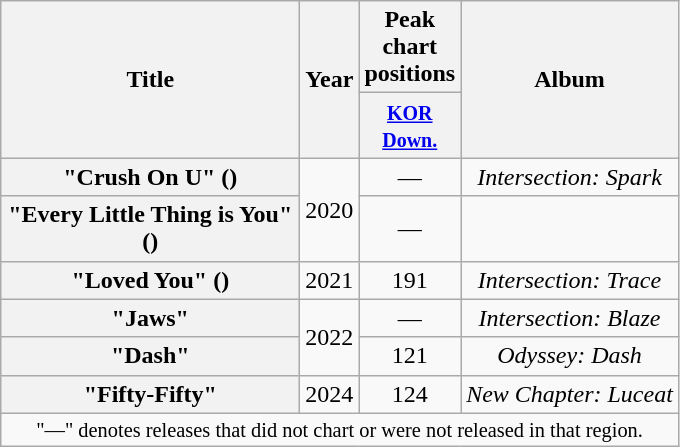<table class="wikitable plainrowheaders" style="text-align:center;" border="1">
<tr>
<th scope="col" rowspan="2" style="width:12em;">Title</th>
<th scope="col" rowspan="2">Year</th>
<th scope="col" colspan="1">Peak chart positions</th>
<th scope="col" rowspan="2">Album</th>
</tr>
<tr>
<th style="width:2.5em;"><small><a href='#'>KOR<br>Down.</a></small><br></th>
</tr>
<tr>
<th scope="row">"Crush On U" ()</th>
<td rowspan="2">2020</td>
<td>—</td>
<td><em>Intersection: Spark</em></td>
</tr>
<tr>
<th scope="row">"Every Little Thing is You" ()</th>
<td>—</td>
<td></td>
</tr>
<tr>
<th scope="row">"Loved You" ()</th>
<td>2021</td>
<td>191</td>
<td><em>Intersection: Trace</em></td>
</tr>
<tr>
<th scope="row">"Jaws"</th>
<td rowspan="2">2022</td>
<td>—</td>
<td><em>Intersection: Blaze</em></td>
</tr>
<tr>
<th scope="row">"Dash"</th>
<td>121</td>
<td><em>Odyssey: Dash</em></td>
</tr>
<tr>
<th scope="row">"Fifty-Fifty"</th>
<td>2024</td>
<td>124</td>
<td><em>New Chapter: Luceat</em></td>
</tr>
<tr>
<td colspan="4" style="font-size:85%;">"—" denotes releases that did not chart or were not released in that region.</td>
</tr>
</table>
